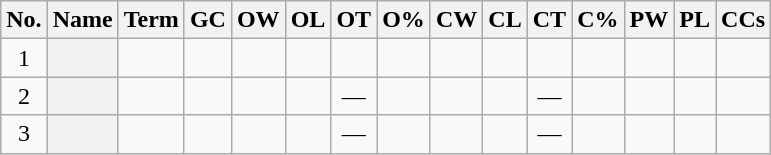<table class="wikitable sortable" style="text-align:center">
<tr>
<th>No.</th>
<th>Name</th>
<th>Term</th>
<th>GC</th>
<th>OW</th>
<th>OL</th>
<th>OT</th>
<th>O%</th>
<th>CW</th>
<th>CL</th>
<th>CT</th>
<th>C%</th>
<th>PW</th>
<th>PL</th>
<th>CCs</th>
</tr>
<tr>
<td>1</td>
<th scope="row"></th>
<td></td>
<td></td>
<td></td>
<td></td>
<td></td>
<td></td>
<td></td>
<td></td>
<td></td>
<td></td>
<td></td>
<td></td>
<td></td>
</tr>
<tr>
<td>2</td>
<th scope="row"></th>
<td></td>
<td></td>
<td></td>
<td></td>
<td>—</td>
<td></td>
<td></td>
<td></td>
<td>—</td>
<td></td>
<td></td>
<td></td>
<td></td>
</tr>
<tr>
<td>3</td>
<th scope="row"></th>
<td></td>
<td></td>
<td></td>
<td></td>
<td>—</td>
<td></td>
<td></td>
<td></td>
<td>—</td>
<td></td>
<td></td>
<td></td>
<td></td>
</tr>
</table>
